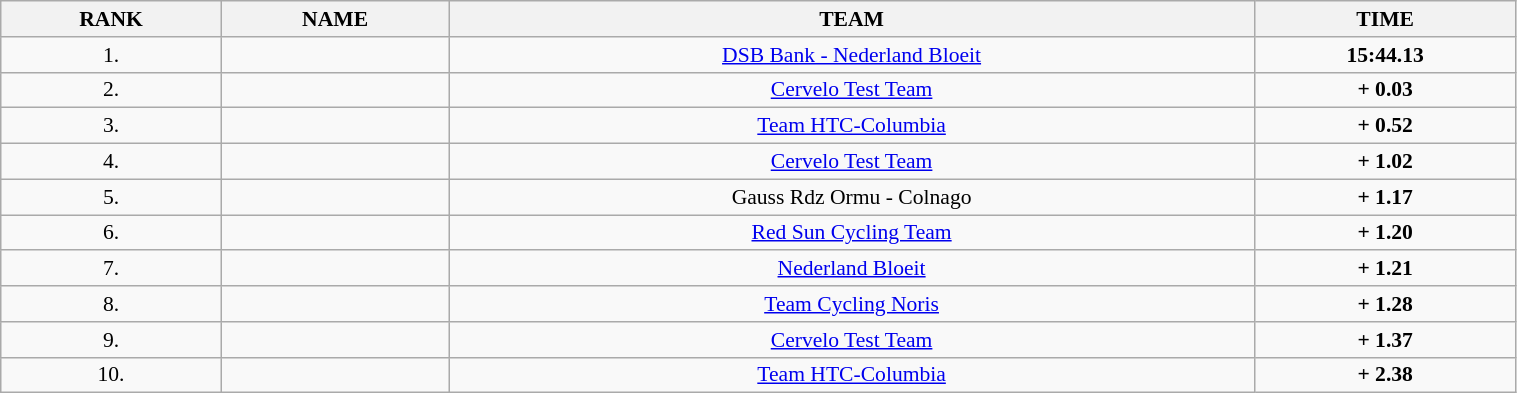<table class=wikitable style="font-size:90%" width="80%">
<tr>
<th>RANK</th>
<th>NAME</th>
<th>TEAM</th>
<th>TIME</th>
</tr>
<tr>
<td align="center">1.</td>
<td></td>
<td align="center"><a href='#'>DSB Bank - Nederland Bloeit</a></td>
<td align="center"><strong>15:44.13</strong></td>
</tr>
<tr>
<td align="center">2.</td>
<td></td>
<td align="center"><a href='#'>Cervelo Test Team</a></td>
<td align="center"><strong>+ 0.03</strong></td>
</tr>
<tr>
<td align="center">3.</td>
<td></td>
<td align="center"><a href='#'>Team HTC-Columbia</a></td>
<td align="center"><strong>+ 0.52</strong></td>
</tr>
<tr>
<td align="center">4.</td>
<td></td>
<td align="center"><a href='#'>Cervelo Test Team</a></td>
<td align="center"><strong>+ 1.02</strong></td>
</tr>
<tr>
<td align="center">5.</td>
<td></td>
<td align="center">Gauss Rdz Ormu - Colnago</td>
<td align="center"><strong>+ 1.17</strong></td>
</tr>
<tr>
<td align="center">6.</td>
<td></td>
<td align="center"><a href='#'>Red Sun Cycling Team</a></td>
<td align="center"><strong>+ 1.20</strong></td>
</tr>
<tr>
<td align="center">7.</td>
<td></td>
<td align="center"><a href='#'>Nederland Bloeit</a></td>
<td align="center"><strong>+ 1.21</strong></td>
</tr>
<tr>
<td align="center">8.</td>
<td></td>
<td align="center"><a href='#'>Team Cycling Noris</a></td>
<td align="center"><strong>+ 1.28</strong></td>
</tr>
<tr>
<td align="center">9.</td>
<td></td>
<td align="center"><a href='#'>Cervelo Test Team</a></td>
<td align="center"><strong>+ 1.37</strong></td>
</tr>
<tr>
<td align="center">10.</td>
<td></td>
<td align="center"><a href='#'>Team HTC-Columbia</a></td>
<td align="center"><strong>+ 2.38</strong></td>
</tr>
</table>
